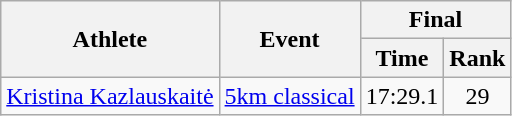<table class="wikitable">
<tr>
<th rowspan="2">Athlete</th>
<th rowspan="2">Event</th>
<th colspan="2">Final</th>
</tr>
<tr>
<th>Time</th>
<th>Rank</th>
</tr>
<tr>
<td rowspan="1"><a href='#'>Kristina Kazlauskaitė</a></td>
<td><a href='#'>5km classical</a></td>
<td align="center">17:29.1</td>
<td align="center">29</td>
</tr>
</table>
